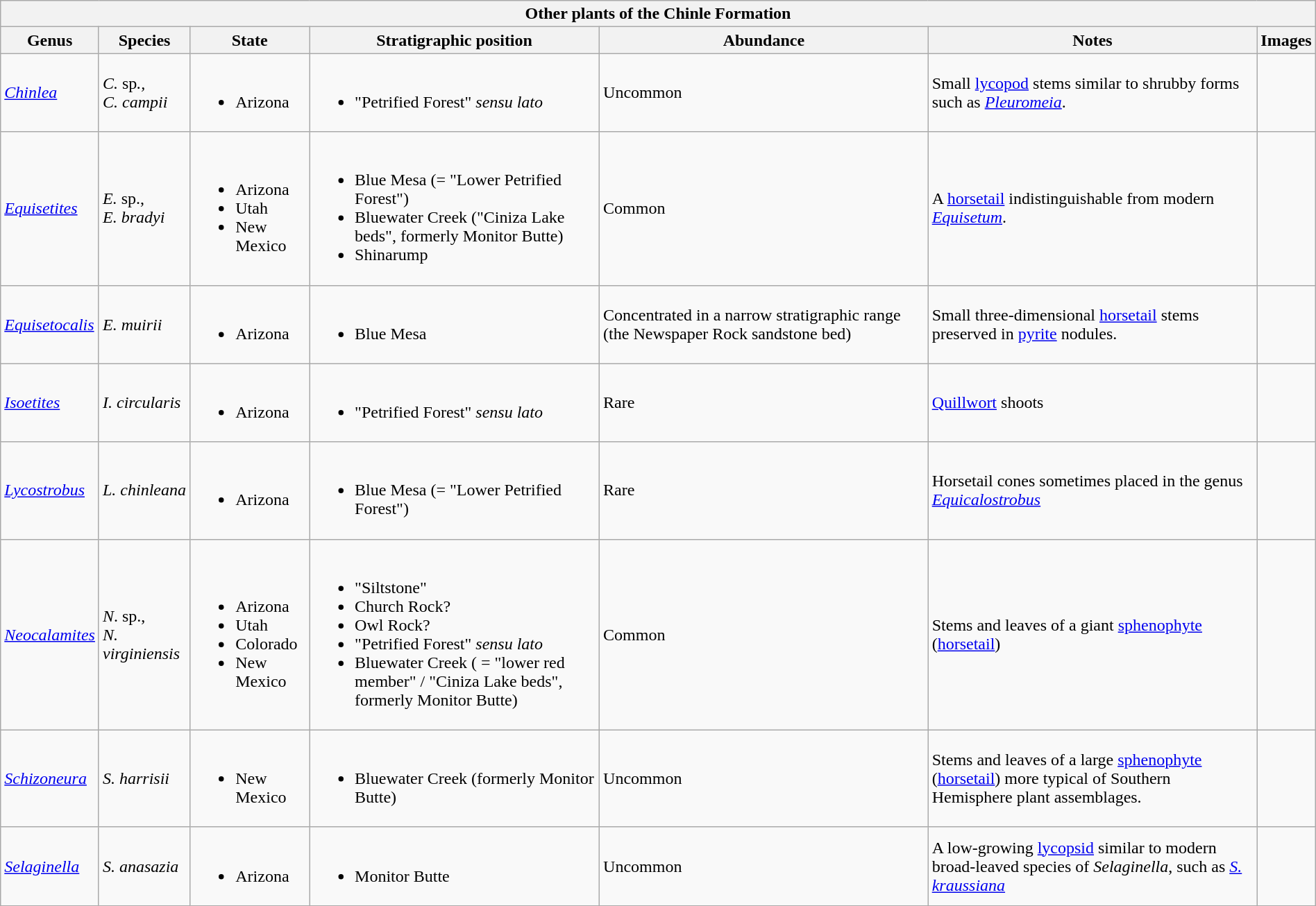<table class="wikitable" align="center" width="100%">
<tr>
<th colspan="7" align="center"><strong>Other plants of the Chinle Formation</strong></th>
</tr>
<tr>
<th>Genus</th>
<th>Species</th>
<th>State</th>
<th>Stratigraphic position</th>
<th width="25%">Abundance</th>
<th width="25%">Notes</th>
<th>Images</th>
</tr>
<tr>
<td><em><a href='#'>Chinlea</a></em></td>
<td><em>C.</em> sp<em>.,</em><br><em>C. campii</em></td>
<td><br><ul><li>Arizona</li></ul></td>
<td><br><ul><li>"Petrified Forest" <em>sensu lato</em></li></ul></td>
<td>Uncommon</td>
<td>Small <a href='#'>lycopod</a> stems similar to shrubby forms such as <em><a href='#'>Pleuromeia</a></em>.</td>
<td></td>
</tr>
<tr>
<td><em><a href='#'>Equisetites</a></em></td>
<td><em>E.</em> sp.,<br><em>E. bradyi</em></td>
<td><br><ul><li>Arizona</li><li>Utah</li><li>New Mexico</li></ul></td>
<td><br><ul><li>Blue Mesa (= "Lower Petrified Forest")</li><li>Bluewater Creek ("Ciniza Lake beds", formerly Monitor Butte)</li><li>Shinarump</li></ul></td>
<td>Common</td>
<td>A <a href='#'>horsetail</a> indistinguishable from modern <em><a href='#'>Equisetum</a></em>.</td>
<td></td>
</tr>
<tr>
<td><em><a href='#'>Equisetocalis</a></em></td>
<td><em>E. muirii</em></td>
<td><br><ul><li>Arizona</li></ul></td>
<td><br><ul><li>Blue Mesa</li></ul></td>
<td>Concentrated in a narrow stratigraphic range (the Newspaper Rock sandstone bed)</td>
<td>Small three-dimensional <a href='#'>horsetail</a> stems preserved in <a href='#'>pyrite</a> nodules.</td>
<td></td>
</tr>
<tr>
<td><em><a href='#'>Isoetites</a></em></td>
<td><em>I. circularis</em></td>
<td><br><ul><li>Arizona</li></ul></td>
<td><br><ul><li>"Petrified Forest" <em>sensu lato</em></li></ul></td>
<td>Rare</td>
<td><a href='#'>Quillwort</a> shoots</td>
<td></td>
</tr>
<tr>
<td><em><a href='#'>Lycostrobus</a></em></td>
<td><em>L. chinleana</em></td>
<td><br><ul><li>Arizona</li></ul></td>
<td><br><ul><li>Blue Mesa (= "Lower Petrified Forest")</li></ul></td>
<td>Rare</td>
<td>Horsetail cones sometimes placed in the genus <em><a href='#'>Equicalostrobus</a></em></td>
<td></td>
</tr>
<tr>
<td><em><a href='#'>Neocalamites</a></em></td>
<td><em>N</em>. sp.,<br><em>N. virginiensis</em></td>
<td><br><ul><li>Arizona</li><li>Utah</li><li>Colorado</li><li>New Mexico</li></ul></td>
<td><br><ul><li>"Siltstone"</li><li>Church Rock?</li><li>Owl Rock?</li><li>"Petrified Forest" <em>sensu lato</em></li><li>Bluewater Creek ( = "lower red member" / "Ciniza Lake beds", formerly Monitor Butte)</li></ul></td>
<td>Common</td>
<td>Stems and leaves of a giant <a href='#'>sphenophyte</a> (<a href='#'>horsetail</a>)</td>
<td></td>
</tr>
<tr>
<td><em><a href='#'>Schizoneura</a></em></td>
<td><em>S. harrisii</em></td>
<td><br><ul><li>New Mexico</li></ul></td>
<td><br><ul><li>Bluewater Creek (formerly Monitor Butte)</li></ul></td>
<td>Uncommon</td>
<td>Stems and leaves of a large <a href='#'>sphenophyte</a> (<a href='#'>horsetail</a>) more typical of Southern Hemisphere plant assemblages.</td>
<td></td>
</tr>
<tr>
<td><em><a href='#'>Selaginella</a></em></td>
<td><em>S. anasazia</em></td>
<td><br><ul><li>Arizona</li></ul></td>
<td><br><ul><li>Monitor Butte</li></ul></td>
<td>Uncommon</td>
<td>A low-growing <a href='#'>lycopsid</a> similar to modern broad-leaved species of <em>Selaginella</em>, such as <em><a href='#'>S. kraussiana</a></em></td>
<td></td>
</tr>
</table>
